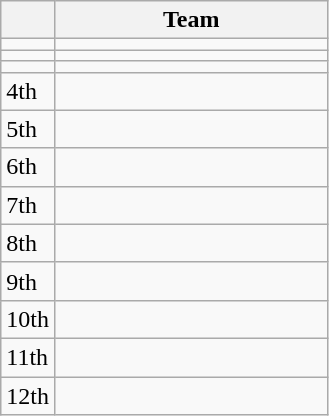<table class="wikitable">
<tr>
<th width=20></th>
<th width=175>Team</th>
</tr>
<tr>
<td></td>
<td></td>
</tr>
<tr>
<td></td>
<td></td>
</tr>
<tr>
<td></td>
<td></td>
</tr>
<tr>
<td>4th</td>
<td></td>
</tr>
<tr>
<td>5th</td>
<td></td>
</tr>
<tr>
<td>6th</td>
<td></td>
</tr>
<tr>
<td>7th</td>
<td></td>
</tr>
<tr>
<td>8th</td>
<td></td>
</tr>
<tr>
<td>9th</td>
<td></td>
</tr>
<tr>
<td>10th</td>
<td></td>
</tr>
<tr>
<td>11th</td>
<td></td>
</tr>
<tr>
<td>12th</td>
<td></td>
</tr>
</table>
